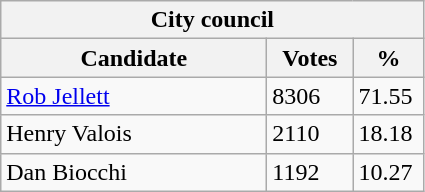<table class="wikitable">
<tr>
<th colspan="3">City council</th>
</tr>
<tr>
<th style="width: 170px">Candidate</th>
<th style="width: 50px">Votes</th>
<th style="width: 40px">%</th>
</tr>
<tr>
<td><a href='#'>Rob Jellett</a></td>
<td>8306</td>
<td>71.55</td>
</tr>
<tr>
<td>Henry Valois</td>
<td>2110</td>
<td>18.18</td>
</tr>
<tr>
<td>Dan Biocchi</td>
<td>1192</td>
<td>10.27</td>
</tr>
</table>
